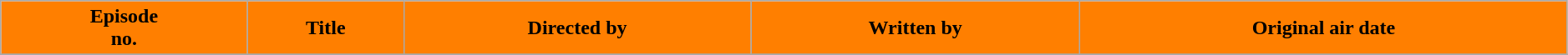<table class="wikitable plainrowheaders" style="background: #ffffff; width:99%;">
<tr>
<th style="background: #FF7F00;">Episode<br>no.</th>
<th style="background: #FF7F00;">Title</th>
<th style="background: #FF7F00;">Directed by</th>
<th style="background: #FF7F00;">Written by</th>
<th style="background: #FF7F00;">Original air date</th>
</tr>
<tr>
</tr>
</table>
